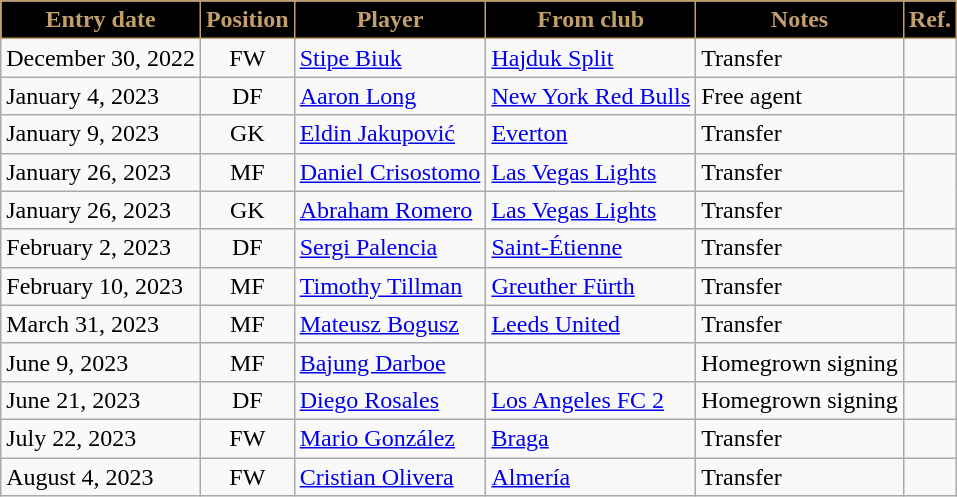<table class="wikitable sortable">
<tr>
<th style="background:#000000; color:#C39E6D; border:1px solid #C39E6D;">Entry date</th>
<th style="background:#000000; color:#C39E6D; border:1px solid #C39E6D;">Position</th>
<th style="background:#000000; color:#C39E6D; border:1px solid #C39E6D;">Player</th>
<th style="background:#000000; color:#C39E6D; border:1px solid #C39E6D;">From club</th>
<th style="background:#000000; color:#C39E6D; border:1px solid #C39E6D;">Notes</th>
<th style="background:#000000; color:#C39E6D; border:1px solid #C39E6D;">Ref.</th>
</tr>
<tr>
<td>December 30, 2022</td>
<td style="text-align:center;">FW</td>
<td style="text-align:left;"> <a href='#'>Stipe Biuk</a></td>
<td style="text-align:left;"> <a href='#'>Hajduk Split</a></td>
<td>Transfer</td>
<td></td>
</tr>
<tr>
<td>January 4, 2023</td>
<td style="text-align:center;">DF</td>
<td style="text-align:left;"> <a href='#'>Aaron Long</a></td>
<td style="text-align:left;"> <a href='#'>New York Red Bulls</a></td>
<td>Free agent</td>
<td></td>
</tr>
<tr>
<td>January 9, 2023</td>
<td style="text-align:center;">GK</td>
<td style="text-align:left;"> <a href='#'>Eldin Jakupović</a></td>
<td style="text-align:left;"> <a href='#'>Everton</a></td>
<td>Transfer</td>
<td></td>
</tr>
<tr>
<td>January 26, 2023</td>
<td style="text-align:center;">MF</td>
<td style="text-align:left;"> <a href='#'>Daniel Crisostomo</a></td>
<td style="text-align:left;"> <a href='#'>Las Vegas Lights</a></td>
<td>Transfer</td>
<td rowspan=2></td>
</tr>
<tr>
<td>January 26, 2023</td>
<td style="text-align:center;">GK</td>
<td style="text-align:left;"> <a href='#'>Abraham Romero</a></td>
<td style="text-align:left;"> <a href='#'>Las Vegas Lights</a></td>
<td>Transfer</td>
</tr>
<tr>
<td>February 2, 2023</td>
<td style="text-align:center;">DF</td>
<td style="text-align:left;"> <a href='#'>Sergi Palencia</a></td>
<td style="text-align:left;"> <a href='#'>Saint-Étienne</a></td>
<td>Transfer</td>
<td></td>
</tr>
<tr>
<td>February 10, 2023</td>
<td style="text-align:center;">MF</td>
<td style="text-align:left;"> <a href='#'>Timothy Tillman</a></td>
<td style="text-align:left;"> <a href='#'>Greuther Fürth</a></td>
<td>Transfer</td>
<td></td>
</tr>
<tr>
<td>March 31, 2023</td>
<td style="text-align:center;">MF</td>
<td style="text-align:left;"> <a href='#'>Mateusz Bogusz</a></td>
<td style="text-align:left;"> <a href='#'>Leeds United</a></td>
<td>Transfer</td>
<td></td>
</tr>
<tr>
<td>June 9, 2023</td>
<td style="text-align:center;">MF</td>
<td style="text-align:left;"> <a href='#'>Bajung Darboe</a></td>
<td style="text-align:left;"></td>
<td>Homegrown signing</td>
<td></td>
</tr>
<tr>
<td>June 21, 2023</td>
<td style="text-align:center;">DF</td>
<td style="text-align:left;"> <a href='#'>Diego Rosales</a></td>
<td style="text-align:left;"> <a href='#'>Los Angeles FC 2</a></td>
<td>Homegrown signing</td>
<td></td>
</tr>
<tr>
<td>July 22, 2023</td>
<td style="text-align:center;">FW</td>
<td style="text-align:left;"> <a href='#'>Mario González</a></td>
<td style="text-align:left;"> <a href='#'>Braga</a></td>
<td>Transfer</td>
<td></td>
</tr>
<tr>
<td>August 4, 2023</td>
<td style="text-align:center;">FW</td>
<td style="text-align:left;"> <a href='#'>Cristian Olivera</a></td>
<td style="text-align:left;"> <a href='#'>Almería</a></td>
<td>Transfer</td>
<td></td>
</tr>
</table>
